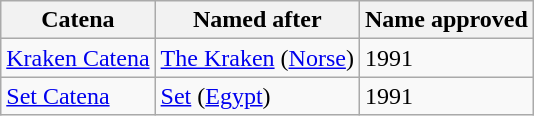<table class="wikitable">
<tr>
<th>Catena</th>
<th>Named after</th>
<th>Name approved<br></th>
</tr>
<tr>
<td><a href='#'>Kraken Catena</a></td>
<td><a href='#'>The Kraken</a> (<a href='#'>Norse</a>)</td>
<td>1991</td>
</tr>
<tr>
<td><a href='#'>Set Catena</a></td>
<td><a href='#'>Set</a> (<a href='#'>Egypt</a>)</td>
<td>1991</td>
</tr>
</table>
